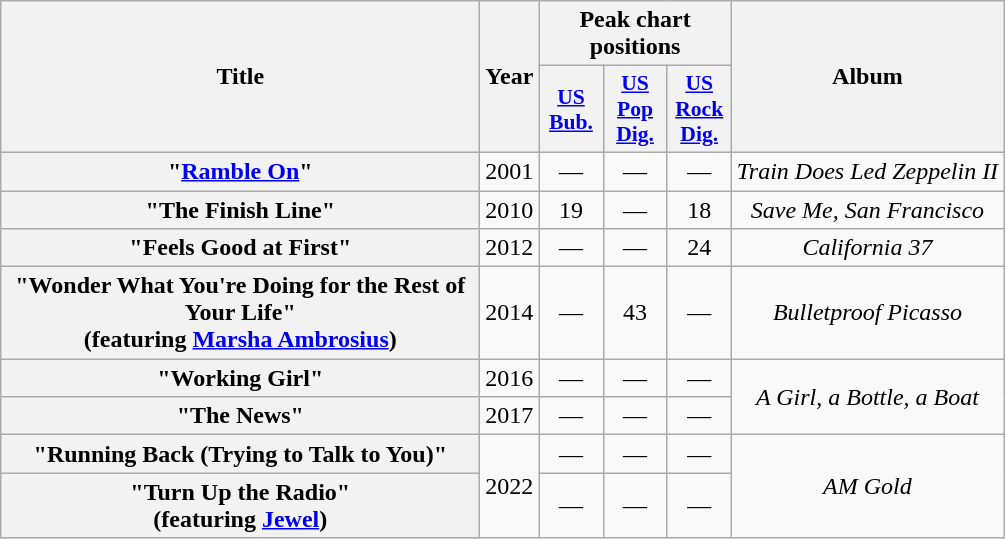<table class="wikitable plainrowheaders" style="text-align:center;">
<tr>
<th scope="col" rowspan="2" style="width:19.5em;">Title</th>
<th scope="col" rowspan="2">Year</th>
<th scope="col" colspan="3">Peak chart positions</th>
<th scope="col" rowspan="2">Album</th>
</tr>
<tr>
<th scope="col" style="width:2.5em;font-size:90%;"><a href='#'>US<br>Bub.</a><br></th>
<th scope="col" style="width:2.5em;font-size:90%;"><a href='#'>US<br>Pop<br>Dig.</a><br></th>
<th scope="col" style="width:2.5em;font-size:90%;"><a href='#'>US<br>Rock<br>Dig.</a><br></th>
</tr>
<tr>
<th scope="row">"<a href='#'>Ramble On</a>"</th>
<td>2001</td>
<td>—</td>
<td>—</td>
<td>—</td>
<td><em>Train Does Led Zeppelin II</em></td>
</tr>
<tr>
<th scope="row">"The Finish Line"</th>
<td>2010</td>
<td>19</td>
<td>—</td>
<td>18</td>
<td><em>Save Me, San Francisco</em></td>
</tr>
<tr>
<th scope="row">"Feels Good at First"</th>
<td>2012</td>
<td>—</td>
<td>—</td>
<td>24</td>
<td><em>California 37</em></td>
</tr>
<tr>
<th scope="row">"Wonder What You're Doing for the Rest of Your Life"<br><span>(featuring <a href='#'>Marsha Ambrosius</a>)</span></th>
<td>2014</td>
<td>—</td>
<td>43</td>
<td>—</td>
<td><em>Bulletproof Picasso</em></td>
</tr>
<tr>
<th scope="row">"Working Girl"</th>
<td>2016</td>
<td>—</td>
<td>—</td>
<td>—</td>
<td rowspan="2"><em>A Girl, a Bottle, a Boat</em></td>
</tr>
<tr>
<th scope="row">"The News"</th>
<td>2017</td>
<td>—</td>
<td>—</td>
<td>—</td>
</tr>
<tr>
<th scope="row">"Running Back (Trying to Talk to You)"</th>
<td rowspan="3">2022</td>
<td>—</td>
<td>—</td>
<td>—</td>
<td rowspan="2"><em>AM Gold</em></td>
</tr>
<tr>
<th scope="row">"Turn Up the Radio"<br><span>(featuring <a href='#'>Jewel</a>)</span></th>
<td>—</td>
<td>—</td>
<td>—</td>
</tr>
</table>
